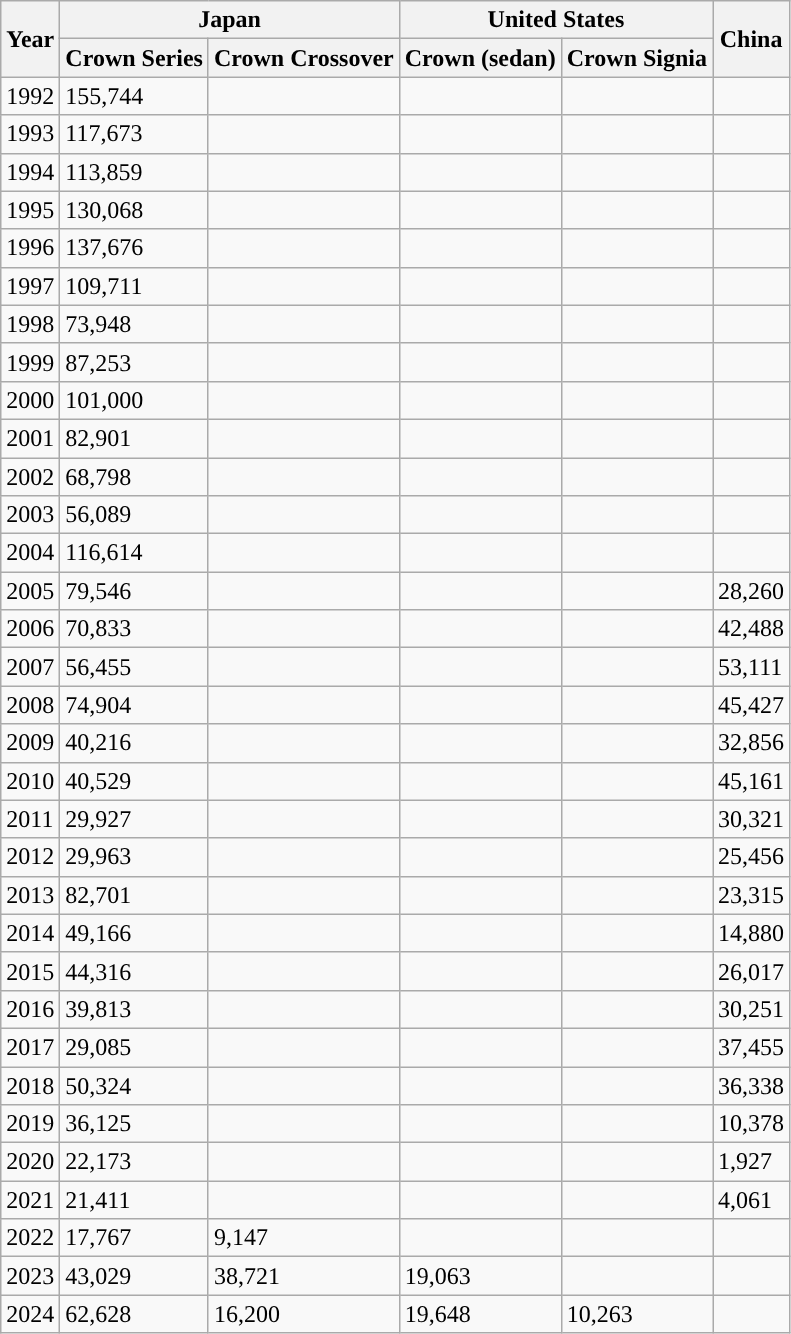<table class="wikitable">
<tr>
<th rowspan="2">Year</th>
<th colspan="2">Japan</th>
<th colspan="2">United States</th>
<th rowspan="2">China</th>
</tr>
<tr>
<th>Crown Series</th>
<th>Crown Crossover</th>
<th>Crown (sedan)</th>
<th>Crown Signia</th>
</tr>
<tr>
<td>1992</td>
<td>155,744</td>
<td></td>
<td></td>
<td></td>
<td></td>
</tr>
<tr>
<td>1993</td>
<td>117,673</td>
<td></td>
<td></td>
<td></td>
<td></td>
</tr>
<tr>
<td>1994</td>
<td>113,859</td>
<td></td>
<td></td>
<td></td>
<td></td>
</tr>
<tr>
<td>1995</td>
<td>130,068</td>
<td></td>
<td></td>
<td></td>
<td></td>
</tr>
<tr>
<td>1996</td>
<td>137,676</td>
<td></td>
<td></td>
<td></td>
<td></td>
</tr>
<tr>
<td>1997</td>
<td>109,711</td>
<td></td>
<td></td>
<td></td>
<td></td>
</tr>
<tr>
<td>1998</td>
<td>73,948</td>
<td></td>
<td></td>
<td></td>
<td></td>
</tr>
<tr>
<td>1999</td>
<td>87,253</td>
<td></td>
<td></td>
<td></td>
<td></td>
</tr>
<tr>
<td>2000</td>
<td>101,000</td>
<td></td>
<td></td>
<td></td>
<td></td>
</tr>
<tr>
<td>2001</td>
<td>82,901</td>
<td></td>
<td></td>
<td></td>
<td></td>
</tr>
<tr>
<td>2002</td>
<td>68,798</td>
<td></td>
<td></td>
<td></td>
<td></td>
</tr>
<tr>
<td>2003</td>
<td>56,089</td>
<td></td>
<td></td>
<td></td>
<td></td>
</tr>
<tr>
<td>2004</td>
<td>116,614</td>
<td></td>
<td></td>
<td></td>
<td></td>
</tr>
<tr>
<td>2005</td>
<td>79,546</td>
<td></td>
<td></td>
<td></td>
<td>28,260</td>
</tr>
<tr>
<td>2006</td>
<td>70,833</td>
<td></td>
<td></td>
<td></td>
<td>42,488</td>
</tr>
<tr>
<td>2007</td>
<td>56,455</td>
<td></td>
<td></td>
<td></td>
<td>53,111</td>
</tr>
<tr>
<td>2008</td>
<td>74,904</td>
<td></td>
<td></td>
<td></td>
<td>45,427</td>
</tr>
<tr>
<td>2009</td>
<td>40,216</td>
<td></td>
<td></td>
<td></td>
<td>32,856</td>
</tr>
<tr>
<td>2010</td>
<td>40,529</td>
<td></td>
<td></td>
<td></td>
<td>45,161</td>
</tr>
<tr>
<td>2011</td>
<td>29,927</td>
<td></td>
<td></td>
<td></td>
<td>30,321</td>
</tr>
<tr>
<td>2012</td>
<td>29,963</td>
<td></td>
<td></td>
<td></td>
<td>25,456</td>
</tr>
<tr>
<td>2013</td>
<td>82,701</td>
<td></td>
<td></td>
<td></td>
<td>23,315</td>
</tr>
<tr>
<td>2014</td>
<td>49,166</td>
<td></td>
<td></td>
<td></td>
<td>14,880</td>
</tr>
<tr>
<td>2015</td>
<td>44,316</td>
<td></td>
<td></td>
<td></td>
<td>26,017</td>
</tr>
<tr>
<td>2016</td>
<td>39,813</td>
<td></td>
<td></td>
<td></td>
<td>30,251</td>
</tr>
<tr>
<td>2017</td>
<td>29,085</td>
<td></td>
<td></td>
<td></td>
<td>37,455</td>
</tr>
<tr>
<td>2018</td>
<td>50,324</td>
<td></td>
<td></td>
<td></td>
<td>36,338</td>
</tr>
<tr>
<td>2019</td>
<td>36,125</td>
<td></td>
<td></td>
<td></td>
<td>10,378</td>
</tr>
<tr>
<td>2020</td>
<td>22,173</td>
<td></td>
<td></td>
<td></td>
<td>1,927</td>
</tr>
<tr>
<td>2021</td>
<td>21,411</td>
<td></td>
<td></td>
<td></td>
<td>4,061</td>
</tr>
<tr>
<td>2022</td>
<td>17,767</td>
<td>9,147</td>
<td></td>
<td></td>
<td></td>
</tr>
<tr>
<td>2023</td>
<td>43,029</td>
<td>38,721</td>
<td>19,063</td>
<td></td>
<td></td>
</tr>
<tr>
<td>2024</td>
<td>62,628</td>
<td>16,200</td>
<td>19,648</td>
<td>10,263</td>
<td></td>
</tr>
</table>
